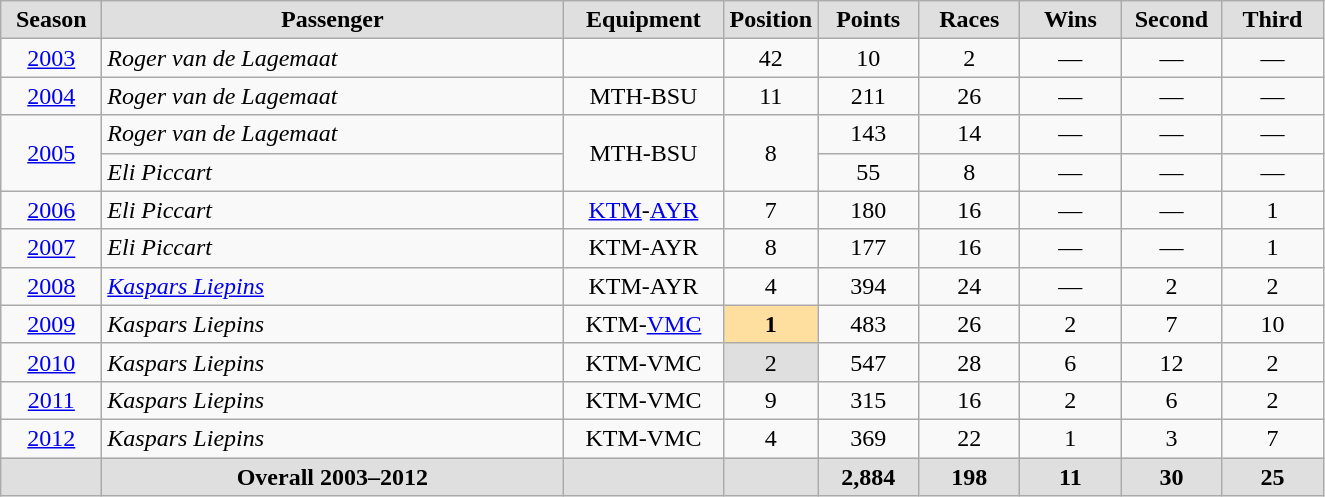<table class="wikitable">
<tr align="center" style="background:#dfdfdf;">
<td width="60"><strong>Season</strong></td>
<td width="300"><strong>Passenger</strong></td>
<td width="100"><strong>Equipment</strong></td>
<td width="30"><strong>Position</strong></td>
<td width="60"><strong>Points</strong></td>
<td width="60"><strong>Races</strong></td>
<td width="60"><strong>Wins</strong></td>
<td width="60"><strong>Second</strong></td>
<td width="60"><strong>Third</strong></td>
</tr>
<tr align="center">
<td><a href='#'>2003</a></td>
<td align="left"> <em>Roger van de Lagemaat</em></td>
<td></td>
<td>42</td>
<td>10</td>
<td>2</td>
<td>—</td>
<td>—</td>
<td>—</td>
</tr>
<tr align="center">
<td><a href='#'>2004</a></td>
<td align="left"> <em>Roger van de Lagemaat</em></td>
<td>MTH-BSU</td>
<td>11</td>
<td>211</td>
<td>26</td>
<td>—</td>
<td>—</td>
<td>—</td>
</tr>
<tr align="center">
<td rowspan=2><a href='#'>2005</a></td>
<td align="left"> <em>Roger van de Lagemaat</em></td>
<td rowspan=2>MTH-BSU</td>
<td rowspan=2>8</td>
<td>143</td>
<td>14</td>
<td>—</td>
<td>—</td>
<td>—</td>
</tr>
<tr align="center">
<td align="left"> <em>Eli Piccart</em></td>
<td>55</td>
<td>8</td>
<td>—</td>
<td>—</td>
<td>—</td>
</tr>
<tr align="center">
<td><a href='#'>2006</a></td>
<td align="left"> <em>Eli Piccart</em></td>
<td><a href='#'>KTM</a>-<a href='#'>AYR</a></td>
<td>7</td>
<td>180</td>
<td>16</td>
<td>—</td>
<td>—</td>
<td>1</td>
</tr>
<tr align="center">
<td><a href='#'>2007</a></td>
<td align="left"> <em>Eli Piccart</em></td>
<td>KTM-AYR</td>
<td>8</td>
<td>177</td>
<td>16</td>
<td>—</td>
<td>—</td>
<td>1</td>
</tr>
<tr align="center">
<td><a href='#'>2008</a></td>
<td align="left"> <em><a href='#'>Kaspars Liepins</a></em></td>
<td>KTM-AYR</td>
<td>4</td>
<td>394</td>
<td>24</td>
<td>—</td>
<td>2</td>
<td>2</td>
</tr>
<tr align="center">
<td><a href='#'>2009</a></td>
<td align="left"> <em>Kaspars Liepins</em></td>
<td>KTM-<a href='#'>VMC</a></td>
<td style="background:#ffdf9f;"><strong>1</strong></td>
<td>483</td>
<td>26</td>
<td>2</td>
<td>7</td>
<td>10</td>
</tr>
<tr align="center">
<td><a href='#'>2010</a></td>
<td align="left"> <em>Kaspars Liepins</em></td>
<td>KTM-VMC</td>
<td style="background:#dfdfdf;">2</td>
<td>547</td>
<td>28</td>
<td>6</td>
<td>12</td>
<td>2</td>
</tr>
<tr align="center">
<td><a href='#'>2011</a></td>
<td align="left"> <em>Kaspars Liepins</em></td>
<td>KTM-VMC</td>
<td>9</td>
<td>315</td>
<td>16</td>
<td>2</td>
<td>6</td>
<td>2</td>
</tr>
<tr align="center">
<td><a href='#'>2012</a></td>
<td align="left"> <em>Kaspars Liepins</em></td>
<td>KTM-VMC</td>
<td>4</td>
<td>369</td>
<td>22</td>
<td>1</td>
<td>3</td>
<td>7</td>
</tr>
<tr align="center" style="background:#dfdfdf;">
<td></td>
<td align="center"><strong>Overall 2003–2012</strong></td>
<td></td>
<td></td>
<td><strong>2,884</strong></td>
<td><strong>198</strong></td>
<td><strong>11</strong></td>
<td><strong>30</strong></td>
<td><strong>25</strong></td>
</tr>
</table>
